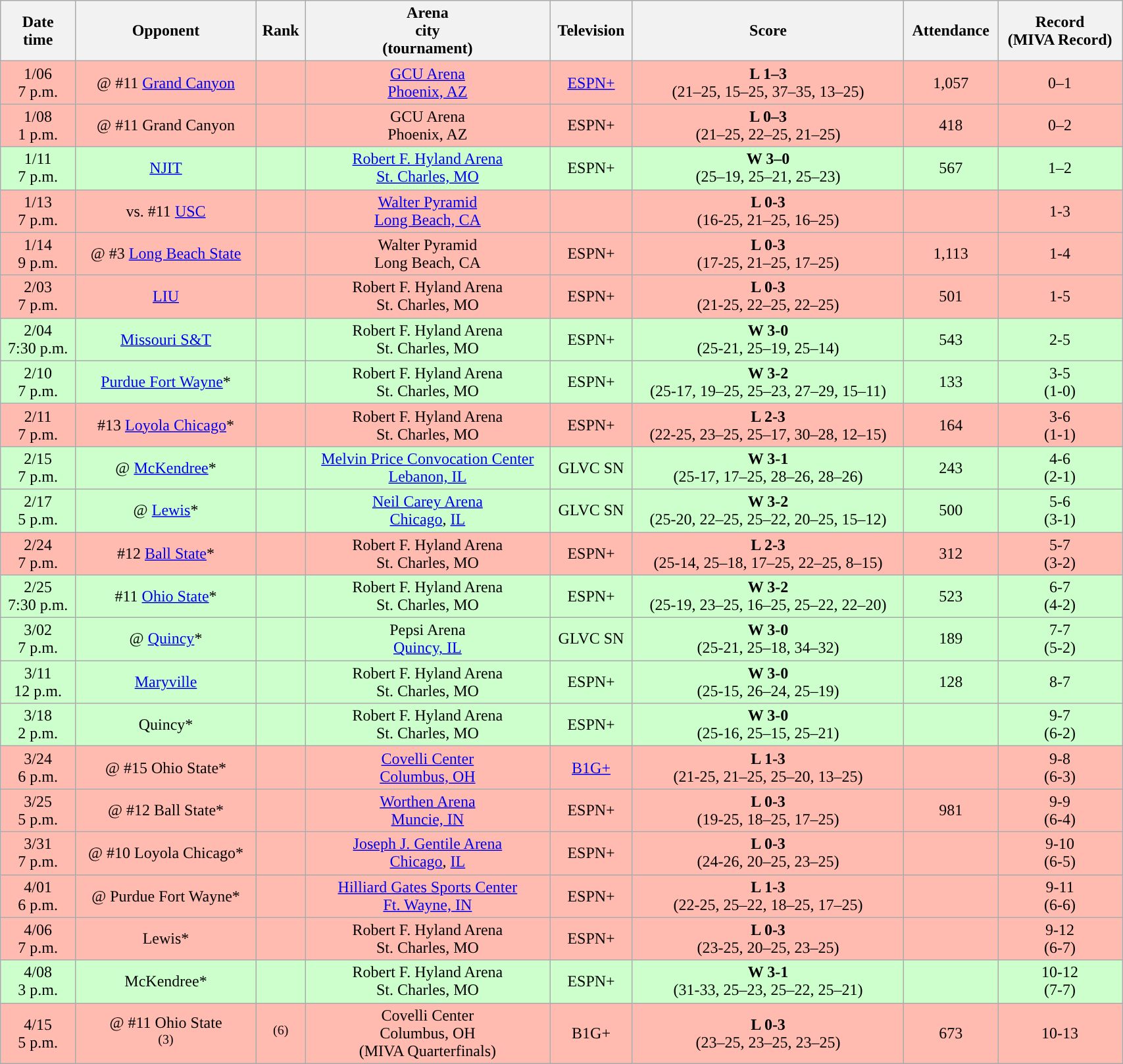<table class="wikitable sortable" style="width:90%">
<tr>
<th>Date<br>time</th>
<th>Opponent</th>
<th>Rank</th>
<th>Arena<br>city<br>(tournament)</th>
<th>Television</th>
<th>Score</th>
<th>Attendance</th>
<th>Record<br>(MIVA Record)</th>
</tr>
<tr align="center" bgcolor="#ffbbb">
<td>1/06<br>7 p.m.</td>
<td>@ #11 <a href='#'>Grand Canyon</a></td>
<td></td>
<td><a href='#'>GCU Arena</a><br><a href='#'>Phoenix, AZ</a></td>
<td><a href='#'>ESPN+</a></td>
<td><strong>L 1–3</strong><br>(21–25, 15–25, 37–35, 13–25)</td>
<td>1,057</td>
<td>0–1</td>
</tr>
<tr align="center" bgcolor="#ffbbb">
<td>1/08<br>1 p.m.</td>
<td>@ #11 Grand Canyon</td>
<td></td>
<td>GCU Arena<br>Phoenix, AZ</td>
<td>ESPN+</td>
<td><strong>L 0–3</strong><br>(21–25, 22–25, 21–25)</td>
<td>418</td>
<td>0–2</td>
</tr>
<tr align="center" bgcolor="#ccffcc">
<td>1/11<br>7 p.m.</td>
<td><a href='#'>NJIT</a></td>
<td></td>
<td><a href='#'>Robert F. Hyland Arena</a><br><a href='#'>St. Charles, MO</a></td>
<td>ESPN+</td>
<td><strong>W 3–0</strong><br>(25–19, 25–21, 25–23)</td>
<td>567</td>
<td>1–2</td>
</tr>
<tr align="center" bgcolor="#ffbbb">
<td>1/13<br>7 p.m.</td>
<td>vs. #11 <a href='#'>USC</a></td>
<td></td>
<td><a href='#'>Walter Pyramid</a><br><a href='#'>Long Beach, CA</a></td>
<td></td>
<td><strong>L 0-3</strong><br>(16-25, 21–25, 16–25)</td>
<td></td>
<td>1-3</td>
</tr>
<tr align="center" bgcolor="#ffbbb">
<td>1/14<br>9 p.m.</td>
<td>@ #3 <a href='#'>Long Beach State</a></td>
<td></td>
<td>Walter Pyramid<br>Long Beach, CA</td>
<td>ESPN+</td>
<td><strong>L 0-3</strong><br>(17-25, 21–25, 17–25)</td>
<td>1,113</td>
<td>1-4</td>
</tr>
<tr align="center" bgcolor="#ffbbb">
<td>2/03<br>7 p.m.</td>
<td><a href='#'>LIU</a></td>
<td></td>
<td>Robert F. Hyland Arena<br>St. Charles, MO</td>
<td>ESPN+</td>
<td><strong>L 0-3</strong><br>(21-25, 22–25, 22–25)</td>
<td>501</td>
<td>1-5</td>
</tr>
<tr align="center" bgcolor="#ccffcc">
<td>2/04<br>7:30 p.m.</td>
<td><a href='#'>Missouri S&T</a></td>
<td></td>
<td>Robert F. Hyland Arena<br>St. Charles, MO</td>
<td>ESPN+</td>
<td><strong>W 3-0</strong><br>(25-21, 25–19, 25–14)</td>
<td>543</td>
<td>2-5</td>
</tr>
<tr align="center" bgcolor="#ccffcc">
<td>2/10<br>7 p.m.</td>
<td><a href='#'>Purdue Fort Wayne</a>*</td>
<td></td>
<td>Robert F. Hyland Arena<br>St. Charles, MO</td>
<td>ESPN+</td>
<td><strong>W 3-2</strong><br>(25-17, 19–25, 25–23, 27–29, 15–11)</td>
<td>133</td>
<td>3-5<br>(1-0)</td>
</tr>
<tr align="center" bgcolor="#ffbbb">
<td>2/11<br>7 p.m.</td>
<td>#13 <a href='#'>Loyola Chicago</a>*</td>
<td></td>
<td>Robert F. Hyland Arena<br>St. Charles, MO</td>
<td>ESPN+</td>
<td><strong>L 2-3</strong><br>(22-25, 23–25, 25–17, 30–28, 12–15)</td>
<td>164</td>
<td>3-6<br>(1-1)</td>
</tr>
<tr align="center" bgcolor="#ccffcc">
<td>2/15<br>7 p.m.</td>
<td>@ <a href='#'>McKendree</a>*</td>
<td></td>
<td><a href='#'>Melvin Price Convocation Center</a><br><a href='#'>Lebanon, IL</a></td>
<td>GLVC SN</td>
<td><strong>W 3-1</strong><br>(25-17, 17–25, 28–26, 28–26)</td>
<td>243</td>
<td>4-6<br>(2-1)</td>
</tr>
<tr align="center" bgcolor="#ccffcc">
<td>2/17<br>5 p.m.</td>
<td>@ <a href='#'>Lewis</a>*</td>
<td></td>
<td><a href='#'>Neil Carey Arena</a><br><a href='#'>Chicago</a>, <a href='#'>IL</a></td>
<td>GLVC SN</td>
<td><strong>W 3-2</strong><br>(25-20, 22–25, 25–22, 20–25, 15–12)</td>
<td>500</td>
<td>5-6<br>(3-1)</td>
</tr>
<tr align="center" bgcolor="#ffbbb">
<td>2/24<br>7 p.m.</td>
<td>#12 <a href='#'>Ball State</a>*</td>
<td></td>
<td>Robert F. Hyland Arena<br>St. Charles, MO</td>
<td>ESPN+</td>
<td><strong>L 2-3</strong><br>(25-14, 25–18, 17–25, 22–25, 8–15)</td>
<td>312</td>
<td>5-7<br>(3-2)</td>
</tr>
<tr align="center" bgcolor="#ccffcc">
<td>2/25<br>7:30 p.m.</td>
<td>#11 <a href='#'>Ohio State</a>*</td>
<td></td>
<td>Robert F. Hyland Arena<br>St. Charles, MO</td>
<td>ESPN+</td>
<td><strong>W 3-2</strong><br>(25-19, 23–25, 16–25, 25–22, 22–20)</td>
<td>523</td>
<td>6-7<br>(4-2)</td>
</tr>
<tr align="center" bgcolor="#ccffcc">
<td>3/02<br>7 p.m.</td>
<td>@ <a href='#'>Quincy</a>*</td>
<td></td>
<td>Pepsi Arena<br><a href='#'>Quincy, IL</a></td>
<td>GLVC SN</td>
<td><strong>W 3-0</strong><br>(25-21, 25–18, 34–32)</td>
<td>189</td>
<td>7-7<br>(5-2)</td>
</tr>
<tr align="center" bgcolor="#ccffcc">
<td>3/11<br>12 p.m.</td>
<td><a href='#'>Maryville</a></td>
<td></td>
<td>Robert F. Hyland Arena<br>St. Charles, MO</td>
<td>ESPN+</td>
<td><strong>W 3-0</strong><br>(25-15, 26–24, 25–19)</td>
<td>128</td>
<td>8-7</td>
</tr>
<tr align="center" bgcolor="#ccffcc">
<td>3/18<br>2 p.m.</td>
<td>Quincy*</td>
<td></td>
<td>Robert F. Hyland Arena<br>St. Charles, MO</td>
<td>ESPN+</td>
<td><strong>W 3-0</strong><br>(25-16, 25–15, 25–21)</td>
<td></td>
<td>9-7<br>(6-2)</td>
</tr>
<tr align="center" bgcolor="#ffbbb">
<td>3/24<br>6 p.m.</td>
<td>@ #15 Ohio State*</td>
<td></td>
<td><a href='#'>Covelli Center</a><br><a href='#'>Columbus, OH</a></td>
<td><a href='#'>B1G+</a></td>
<td><strong>L 1-3</strong><br>(21-25, 21–25, 25–20, 13–25)</td>
<td></td>
<td>9-8<br>(6-3)</td>
</tr>
<tr align="center" bgcolor="#ffbbb">
<td>3/25<br>5 p.m.</td>
<td>@ #12 Ball State*</td>
<td></td>
<td><a href='#'>Worthen Arena</a><br><a href='#'>Muncie, IN</a></td>
<td>ESPN+</td>
<td><strong>L 0-3</strong><br>(19-25, 18–25, 17–25)</td>
<td>981</td>
<td>9-9<br>(6-4)</td>
</tr>
<tr align="center" bgcolor="#ffbbb">
<td>3/31<br>7 p.m.</td>
<td>@ #10 Loyola Chicago*</td>
<td></td>
<td><a href='#'>Joseph J. Gentile Arena</a><br><a href='#'>Chicago</a>, <a href='#'>IL</a></td>
<td>ESPN+</td>
<td><strong>L 0-3</strong><br>(24-26, 20–25, 23–25)</td>
<td></td>
<td>9-10<br>(6-5)</td>
</tr>
<tr align="center" bgcolor="#ffbbb">
<td>4/01<br>6 p.m.</td>
<td>@ Purdue Fort Wayne*</td>
<td></td>
<td><a href='#'>Hilliard Gates Sports Center</a><br><a href='#'>Ft. Wayne, IN</a></td>
<td>ESPN+</td>
<td><strong>L 1-3</strong><br>(22-25, 25–22, 18–25, 17–25)</td>
<td></td>
<td>9-11<br>(6-6)</td>
</tr>
<tr align="center" bgcolor="#ffbbb">
<td>4/06<br>7 p.m.</td>
<td>Lewis*</td>
<td></td>
<td>Robert F. Hyland Arena<br>St. Charles, MO</td>
<td>ESPN+</td>
<td><strong>L 0-3</strong><br>(23-25, 20–25, 23–25)</td>
<td></td>
<td>9-12<br>(6-7)</td>
</tr>
<tr align="center" bgcolor="#ccffcc">
<td>4/08<br>3 p.m.</td>
<td>McKendree*</td>
<td></td>
<td>Robert F. Hyland Arena<br>St. Charles, MO</td>
<td>ESPN+</td>
<td><strong>W 3-1</strong><br>(31-33, 25–23, 25–22, 25–21)</td>
<td></td>
<td>10-12<br>(7-7)</td>
</tr>
<tr align="center" bgcolor="#ffbbb">
<td>4/15<br>5 p.m.</td>
<td>@ #11 Ohio State <br> <sup>(3)</sup></td>
<td><sup>(6)</sup></td>
<td>Covelli Center<br>Columbus, OH<br>(MIVA Quarterfinals)</td>
<td>B1G+</td>
<td><strong>L 0-3</strong><br>(23–25, 23–25, 23–25)</td>
<td>673</td>
<td>10-13</td>
</tr>
</table>
